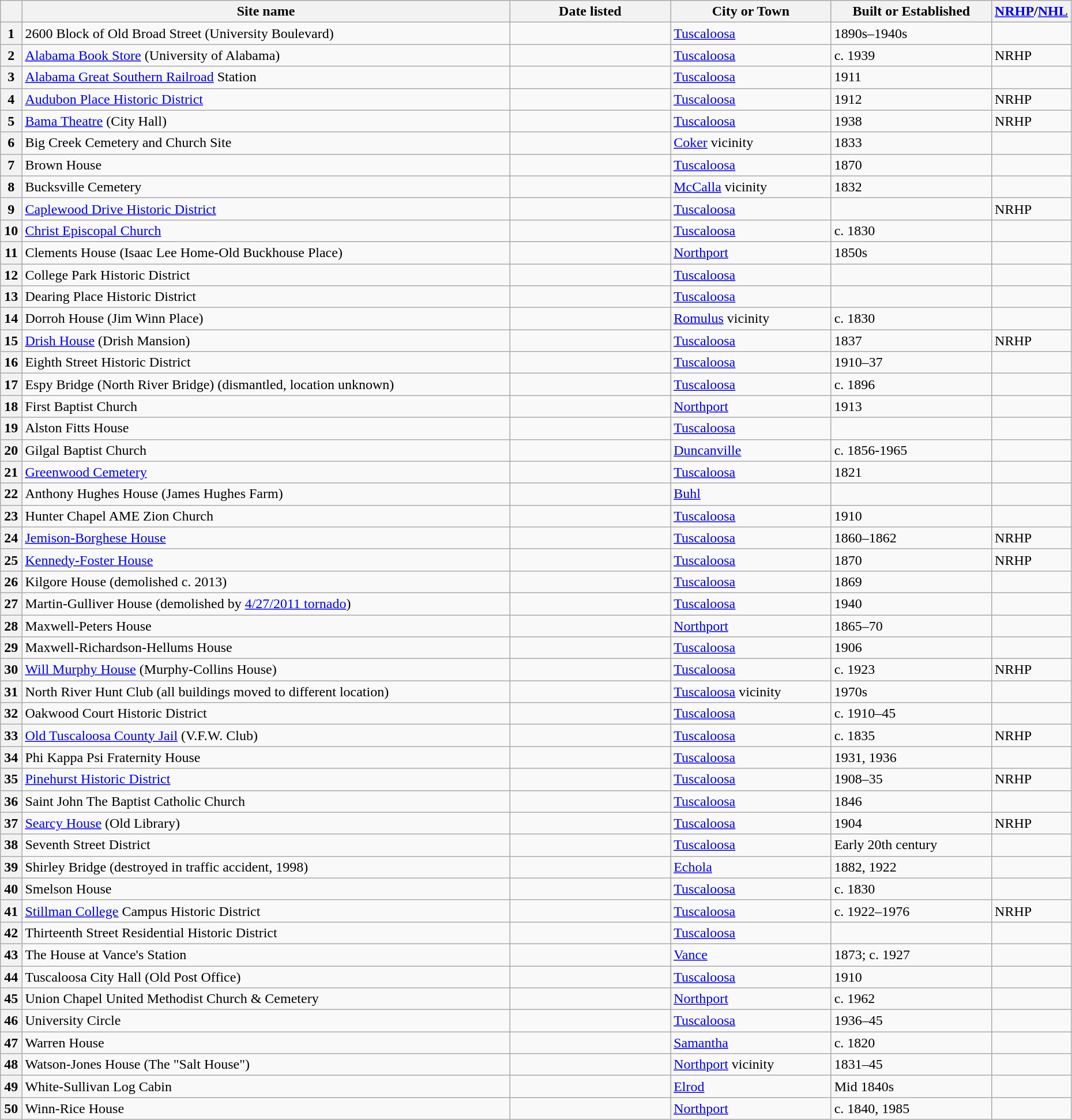<table class="wikitable" style="width:98%">
<tr>
<th width = 2% ></th>
<th><strong>Site name</strong></th>
<th width = 15% ><strong>Date listed</strong></th>
<th width = 15% ><strong>City or Town</strong></th>
<th width = 15% ><strong>Built or Established</strong></th>
<th width = 5%  ><strong><a href='#'>NRHP</a>/<a href='#'>NHL</a></strong></th>
</tr>
<tr ->
<th>1</th>
<td>2600 Block of Old Broad Street (University Boulevard)</td>
<td></td>
<td><a href='#'>Tuscaloosa</a></td>
<td>1890s–1940s</td>
<td></td>
</tr>
<tr ->
<th>2</th>
<td><a href='#'>Alabama Book Store</a> (University of Alabama)</td>
<td></td>
<td><a href='#'>Tuscaloosa</a></td>
<td>c. 1939</td>
<td>NRHP</td>
</tr>
<tr ->
<th>3</th>
<td><a href='#'>Alabama Great Southern Railroad</a> Station</td>
<td></td>
<td><a href='#'>Tuscaloosa</a></td>
<td>1911</td>
<td></td>
</tr>
<tr ->
<th>4</th>
<td><a href='#'>Audubon Place Historic District</a></td>
<td></td>
<td><a href='#'>Tuscaloosa</a></td>
<td>1912</td>
<td>NRHP</td>
</tr>
<tr ->
<th>5</th>
<td><a href='#'>Bama Theatre</a> (City Hall)</td>
<td></td>
<td><a href='#'>Tuscaloosa</a></td>
<td>1938</td>
<td>NRHP</td>
</tr>
<tr ->
<th>6</th>
<td>Big Creek Cemetery and Church Site</td>
<td></td>
<td><a href='#'>Coker</a> vicinity</td>
<td>1833</td>
<td></td>
</tr>
<tr ->
<th>7</th>
<td>Brown House</td>
<td></td>
<td><a href='#'>Tuscaloosa</a></td>
<td>1870</td>
<td></td>
</tr>
<tr ->
<th>8</th>
<td>Bucksville Cemetery</td>
<td></td>
<td><a href='#'>McCalla</a> vicinity</td>
<td>1832</td>
<td></td>
</tr>
<tr ->
<th>9</th>
<td><a href='#'>Caplewood Drive Historic District</a></td>
<td></td>
<td><a href='#'>Tuscaloosa</a></td>
<td></td>
<td>NRHP</td>
</tr>
<tr ->
<th>10</th>
<td><a href='#'>Christ Episcopal Church</a></td>
<td></td>
<td><a href='#'>Tuscaloosa</a></td>
<td>c. 1830</td>
<td></td>
</tr>
<tr ->
<th>11</th>
<td>Clements House (Isaac Lee Home-Old Buckhouse Place)</td>
<td></td>
<td><a href='#'>Northport</a></td>
<td>1850s</td>
<td></td>
</tr>
<tr ->
<th>12</th>
<td>College Park Historic District</td>
<td></td>
<td><a href='#'>Tuscaloosa</a></td>
<td></td>
<td></td>
</tr>
<tr ->
<th>13</th>
<td>Dearing Place Historic District</td>
<td></td>
<td><a href='#'>Tuscaloosa</a></td>
<td></td>
<td></td>
</tr>
<tr ->
<th>14</th>
<td>Dorroh House (Jim Winn Place)</td>
<td></td>
<td><a href='#'>Romulus</a> vicinity</td>
<td>c. 1830</td>
<td></td>
</tr>
<tr ->
<th>15</th>
<td><a href='#'>Drish House</a> (Drish Mansion)</td>
<td></td>
<td><a href='#'>Tuscaloosa</a></td>
<td>1837</td>
<td>NRHP</td>
</tr>
<tr ->
<th>16</th>
<td>Eighth Street Historic District</td>
<td></td>
<td><a href='#'>Tuscaloosa</a></td>
<td>1910–37</td>
<td></td>
</tr>
<tr ->
<th>17</th>
<td>Espy Bridge (North River Bridge) (dismantled, location unknown)</td>
<td></td>
<td><a href='#'>Tuscaloosa</a></td>
<td>c. 1896</td>
<td></td>
</tr>
<tr ->
<th>18</th>
<td>First Baptist Church</td>
<td></td>
<td><a href='#'>Northport</a></td>
<td>1913</td>
<td></td>
</tr>
<tr ->
<th>19</th>
<td>Alston Fitts House</td>
<td></td>
<td><a href='#'>Tuscaloosa</a></td>
<td></td>
<td></td>
</tr>
<tr ->
<th>20</th>
<td>Gilgal Baptist Church</td>
<td></td>
<td><a href='#'>Duncanville</a></td>
<td>c. 1856-1965</td>
<td></td>
</tr>
<tr ->
<th>21</th>
<td><a href='#'>Greenwood Cemetery</a></td>
<td></td>
<td><a href='#'>Tuscaloosa</a></td>
<td>1821</td>
<td></td>
</tr>
<tr ->
<th>22</th>
<td>Anthony Hughes House (James Hughes Farm)</td>
<td></td>
<td><a href='#'>Buhl</a></td>
<td></td>
<td></td>
</tr>
<tr ->
<th>23</th>
<td>Hunter Chapel AME Zion Church</td>
<td></td>
<td><a href='#'>Tuscaloosa</a></td>
<td>1910</td>
<td></td>
</tr>
<tr ->
<th>24</th>
<td><a href='#'>Jemison-Borghese House</a></td>
<td></td>
<td><a href='#'>Tuscaloosa</a></td>
<td>1860–1862</td>
<td>NRHP</td>
</tr>
<tr ->
<th>25</th>
<td><a href='#'>Kennedy-Foster House</a></td>
<td></td>
<td><a href='#'>Tuscaloosa</a></td>
<td>1870</td>
<td>NRHP</td>
</tr>
<tr ->
<th>26</th>
<td>Kilgore House (demolished c. 2013)</td>
<td></td>
<td><a href='#'>Tuscaloosa</a></td>
<td>1869</td>
<td></td>
</tr>
<tr ->
<th>27</th>
<td>Martin-Gulliver House (demolished by <a href='#'>4/27/2011 tornado</a>)</td>
<td></td>
<td><a href='#'>Tuscaloosa</a></td>
<td>1940</td>
<td></td>
</tr>
<tr ->
<th>28</th>
<td>Maxwell-Peters House</td>
<td></td>
<td><a href='#'>Northport</a></td>
<td>1865–70</td>
<td></td>
</tr>
<tr ->
<th>29</th>
<td>Maxwell-Richardson-Hellums House</td>
<td></td>
<td><a href='#'>Tuscaloosa</a></td>
<td>1906</td>
<td></td>
</tr>
<tr ->
<th>30</th>
<td><a href='#'>Will Murphy House</a> (Murphy-Collins House)</td>
<td></td>
<td><a href='#'>Tuscaloosa</a></td>
<td>c. 1923</td>
<td>NRHP</td>
</tr>
<tr ->
<th>31</th>
<td>North River Hunt Club (all buildings moved to different location)</td>
<td></td>
<td><a href='#'>Tuscaloosa</a> vicinity</td>
<td>1970s</td>
<td></td>
</tr>
<tr ->
<th>32</th>
<td>Oakwood Court Historic District</td>
<td></td>
<td><a href='#'>Tuscaloosa</a></td>
<td>c. 1910–45</td>
<td></td>
</tr>
<tr ->
<th>33</th>
<td><a href='#'>Old Tuscaloosa County Jail</a> (V.F.W. Club)</td>
<td></td>
<td><a href='#'>Tuscaloosa</a></td>
<td>c. 1835</td>
<td>NRHP</td>
</tr>
<tr ->
<th>34</th>
<td>Phi Kappa Psi Fraternity House</td>
<td></td>
<td><a href='#'>Tuscaloosa</a></td>
<td>1931, 1936</td>
<td></td>
</tr>
<tr ->
<th>35</th>
<td><a href='#'>Pinehurst Historic District</a></td>
<td></td>
<td><a href='#'>Tuscaloosa</a></td>
<td>1908–35</td>
<td>NRHP</td>
</tr>
<tr ->
<th>36</th>
<td>Saint John The Baptist Catholic Church</td>
<td></td>
<td><a href='#'>Tuscaloosa</a></td>
<td>1846</td>
<td></td>
</tr>
<tr ->
<th>37</th>
<td><a href='#'>Searcy House</a> (Old Library)</td>
<td></td>
<td><a href='#'>Tuscaloosa</a></td>
<td>1904</td>
<td>NRHP</td>
</tr>
<tr ->
<th>38</th>
<td>Seventh Street District</td>
<td></td>
<td><a href='#'>Tuscaloosa</a></td>
<td>Early 20th century</td>
<td></td>
</tr>
<tr ->
<th>39</th>
<td>Shirley Bridge (destroyed in traffic accident, 1998)</td>
<td></td>
<td><a href='#'>Echola</a></td>
<td>1882, 1922</td>
<td></td>
</tr>
<tr ->
<th>40</th>
<td>Smelson House</td>
<td></td>
<td><a href='#'>Tuscaloosa</a></td>
<td>c. 1830</td>
<td></td>
</tr>
<tr ->
<th>41</th>
<td><a href='#'>Stillman College</a> Campus Historic District</td>
<td></td>
<td><a href='#'>Tuscaloosa</a></td>
<td>c. 1922–1976</td>
<td>NRHP</td>
</tr>
<tr ->
<th>42</th>
<td>Thirteenth Street Residential Historic District</td>
<td></td>
<td><a href='#'>Tuscaloosa</a></td>
<td></td>
<td></td>
</tr>
<tr ->
<th>43</th>
<td>The House at Vance's Station</td>
<td></td>
<td><a href='#'>Vance</a></td>
<td>1873; c. 1927</td>
<td></td>
</tr>
<tr ->
<th>44</th>
<td>Tuscaloosa City Hall (Old Post Office)</td>
<td></td>
<td><a href='#'>Tuscaloosa</a></td>
<td>1910</td>
<td></td>
</tr>
<tr ->
<th>45</th>
<td>Union Chapel United Methodist Church & Cemetery</td>
<td></td>
<td><a href='#'>Northport</a></td>
<td>c. 1962</td>
<td></td>
</tr>
<tr ->
<th>46</th>
<td>University Circle</td>
<td></td>
<td><a href='#'>Tuscaloosa</a></td>
<td>1936–45</td>
<td></td>
</tr>
<tr ->
<th>47</th>
<td>Warren House</td>
<td></td>
<td><a href='#'>Samantha</a></td>
<td>c. 1820</td>
<td></td>
</tr>
<tr ->
<th>48</th>
<td>Watson-Jones House (The "Salt House")</td>
<td></td>
<td><a href='#'>Northport</a> vicinity</td>
<td>1831–45</td>
<td></td>
</tr>
<tr ->
<th>49</th>
<td>White-Sullivan Log Cabin</td>
<td></td>
<td><a href='#'>Elrod</a></td>
<td>Mid 1840s</td>
<td></td>
</tr>
<tr ->
<th>50</th>
<td>Winn-Rice House</td>
<td></td>
<td><a href='#'>Northport</a></td>
<td>c. 1840, 1985</td>
<td></td>
</tr>
</table>
